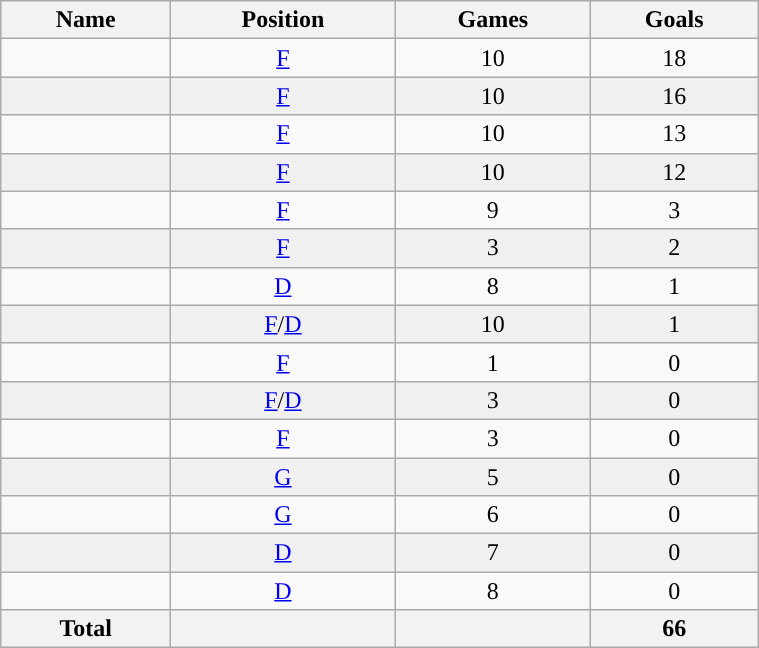<table class="wikitable sortable" width ="40%">
<tr align="center">
<th><strong>Name</strong></th>
<th><strong>Position</strong></th>
<th><strong>Games</strong></th>
<th><strong>Goals</strong></th>
</tr>
<tr align="center" bgcolor="">
<td></td>
<td><a href='#'>F</a></td>
<td>10</td>
<td>18</td>
</tr>
<tr align="center" bgcolor="f0f0f0">
<td></td>
<td><a href='#'>F</a></td>
<td>10</td>
<td>16</td>
</tr>
<tr align="center" bgcolor="">
<td></td>
<td><a href='#'>F</a></td>
<td>10</td>
<td>13</td>
</tr>
<tr align="center" bgcolor="f0f0f0">
<td></td>
<td><a href='#'>F</a></td>
<td>10</td>
<td>12</td>
</tr>
<tr align="center" bgcolor="">
<td></td>
<td><a href='#'>F</a></td>
<td>9</td>
<td>3</td>
</tr>
<tr align="center" bgcolor="f0f0f0">
<td></td>
<td><a href='#'>F</a></td>
<td>3</td>
<td>2</td>
</tr>
<tr align="center" bgcolor="">
<td></td>
<td><a href='#'>D</a></td>
<td>8</td>
<td>1</td>
</tr>
<tr align="center" bgcolor="f0f0f0">
<td></td>
<td><a href='#'>F</a>/<a href='#'>D</a></td>
<td>10</td>
<td>1</td>
</tr>
<tr align="center" bgcolor="">
<td></td>
<td><a href='#'>F</a></td>
<td>1</td>
<td>0</td>
</tr>
<tr align="center" bgcolor="f0f0f0">
<td></td>
<td><a href='#'>F</a>/<a href='#'>D</a></td>
<td>3</td>
<td>0</td>
</tr>
<tr align="center" bgcolor="">
<td></td>
<td><a href='#'>F</a></td>
<td>3</td>
<td>0</td>
</tr>
<tr align="center" bgcolor="f0f0f0">
<td></td>
<td><a href='#'>G</a></td>
<td>5</td>
<td>0</td>
</tr>
<tr align="center" bgcolor="">
<td></td>
<td><a href='#'>G</a></td>
<td>6</td>
<td>0</td>
</tr>
<tr align="center" bgcolor="f0f0f0">
<td></td>
<td><a href='#'>D</a></td>
<td>7</td>
<td>0</td>
</tr>
<tr align="center" bgcolor="">
<td></td>
<td><a href='#'>D</a></td>
<td>8</td>
<td>0</td>
</tr>
<tr>
<th>Total</th>
<th></th>
<th></th>
<th>66</th>
</tr>
</table>
